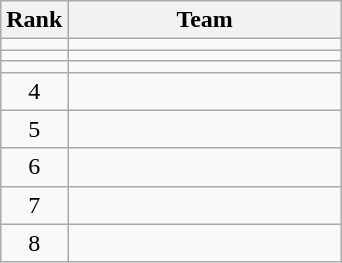<table class="wikitable" style="text-align:center;">
<tr>
<th>Rank</th>
<th width=175>Team</th>
</tr>
<tr>
<td></td>
<td align=left></td>
</tr>
<tr>
<td></td>
<td align=left></td>
</tr>
<tr>
<td></td>
<td align=left></td>
</tr>
<tr>
<td>4</td>
<td align=left></td>
</tr>
<tr>
<td>5</td>
<td align=left></td>
</tr>
<tr>
<td>6</td>
<td align=left></td>
</tr>
<tr>
<td>7</td>
<td align=left></td>
</tr>
<tr>
<td>8</td>
<td align=left></td>
</tr>
</table>
